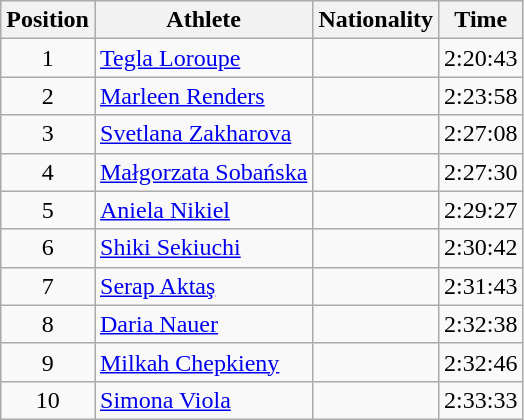<table class="wikitable sortable">
<tr>
<th>Position</th>
<th>Athlete</th>
<th>Nationality</th>
<th>Time</th>
</tr>
<tr>
<td style="text-align:center">1</td>
<td><a href='#'>Tegla Loroupe</a></td>
<td></td>
<td>2:20:43 </td>
</tr>
<tr>
<td style="text-align:center">2</td>
<td><a href='#'>Marleen Renders</a></td>
<td></td>
<td>2:23:58</td>
</tr>
<tr>
<td style="text-align:center">3</td>
<td><a href='#'>Svetlana Zakharova</a></td>
<td></td>
<td>2:27:08</td>
</tr>
<tr>
<td style="text-align:center">4</td>
<td><a href='#'>Małgorzata Sobańska</a></td>
<td></td>
<td>2:27:30</td>
</tr>
<tr>
<td style="text-align:center">5</td>
<td><a href='#'>Aniela Nikiel</a></td>
<td></td>
<td>2:29:27</td>
</tr>
<tr>
<td style="text-align:center">6</td>
<td><a href='#'>Shiki Sekiuchi</a></td>
<td></td>
<td>2:30:42</td>
</tr>
<tr>
<td style="text-align:center">7</td>
<td><a href='#'>Serap Aktaş</a></td>
<td></td>
<td>2:31:43</td>
</tr>
<tr>
<td style="text-align:center">8</td>
<td><a href='#'>Daria Nauer</a></td>
<td></td>
<td>2:32:38</td>
</tr>
<tr>
<td style="text-align:center">9</td>
<td><a href='#'>Milkah Chepkieny</a></td>
<td></td>
<td>2:32:46</td>
</tr>
<tr>
<td style="text-align:center">10</td>
<td><a href='#'>Simona Viola</a></td>
<td></td>
<td>2:33:33</td>
</tr>
</table>
